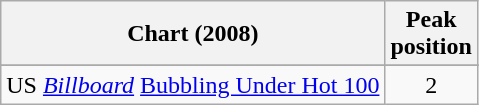<table class="wikitable sortable">
<tr>
<th align="left">Chart (2008)</th>
<th align="center">Peak<br>position</th>
</tr>
<tr>
</tr>
<tr>
<td>US <em><a href='#'>Billboard</a></em> <a href='#'>Bubbling Under Hot 100</a></td>
<td align=center>2</td>
</tr>
</table>
